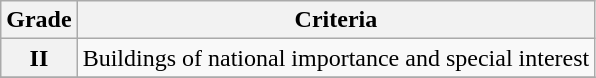<table class="wikitable" border="1">
<tr>
<th>Grade</th>
<th>Criteria</th>
</tr>
<tr>
<th>II</th>
<td>Buildings of national importance and special interest</td>
</tr>
<tr>
</tr>
</table>
